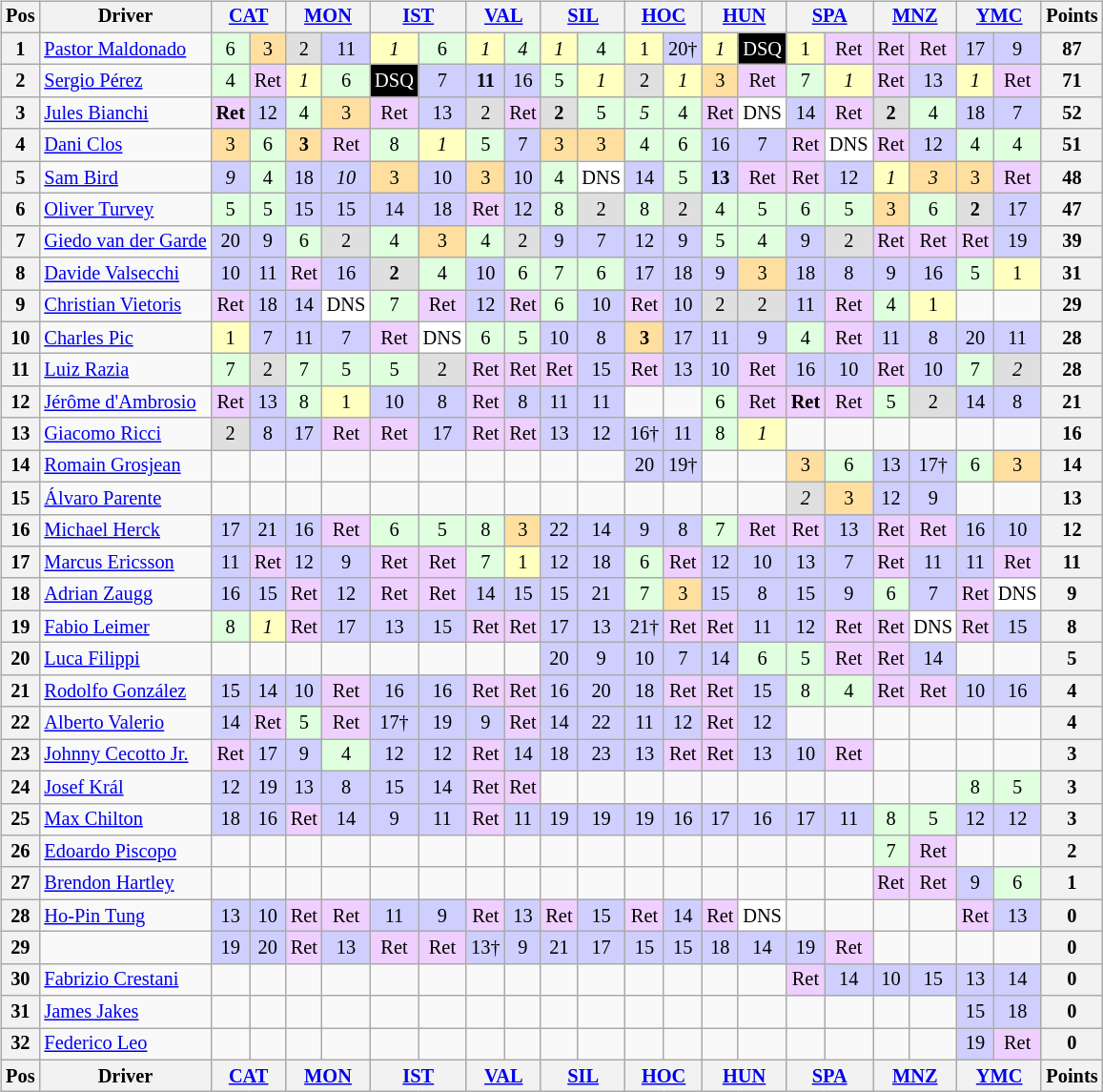<table>
<tr>
<td><br><table class="wikitable" style="font-size:85%; text-align:center">
<tr style="background:#f9f9f9" valign="top">
<th valign="middle">Pos</th>
<th valign="middle">Driver</th>
<th colspan=2><a href='#'>CAT</a><br> </th>
<th colspan=2><a href='#'>MON</a><br></th>
<th colspan=2><a href='#'>IST</a><br> </th>
<th colspan=2><a href='#'>VAL</a><br> </th>
<th colspan=2><a href='#'>SIL</a><br> </th>
<th colspan=2><a href='#'>HOC</a><br> </th>
<th colspan=2><a href='#'>HUN</a><br> </th>
<th colspan=2><a href='#'>SPA</a><br> </th>
<th colspan=2><a href='#'>MNZ</a><br> </th>
<th colspan=2><a href='#'>YMC</a><br></th>
<th valign="middle">Points</th>
</tr>
<tr>
<th>1</th>
<td align="left"> <a href='#'>Pastor Maldonado</a></td>
<td style="background:#dfffdf;">6</td>
<td style="background:#ffdf9f;">3</td>
<td style="background:#dfdfdf;">2</td>
<td style="background:#cfcfff;">11</td>
<td style="background:#ffffbf;"><em>1</em></td>
<td style="background:#dfffdf;">6</td>
<td style="background:#ffffbf;"><em>1</em></td>
<td style="background:#dfffdf;"><em>4</em></td>
<td style="background:#ffffbf;"><em>1</em></td>
<td style="background:#dfffdf;">4</td>
<td style="background:#ffffbf;">1</td>
<td style="background:#cfcfff;">20†</td>
<td style="background:#ffffbf;"><em>1</em></td>
<td style="background:black; color:white;">DSQ</td>
<td style="background:#FFFFBF;">1</td>
<td style="background:#efcfff;">Ret</td>
<td style="background:#efcfff;">Ret</td>
<td style="background:#efcfff;">Ret</td>
<td style="background:#cfcfff;">17</td>
<td style="background:#cfcfff;">9</td>
<th align="right"><strong>87</strong></th>
</tr>
<tr>
<th>2</th>
<td align="left"> <a href='#'>Sergio Pérez</a></td>
<td style="background:#dfffdf;">4</td>
<td style="background:#efcfff;">Ret</td>
<td style="background:#ffffbf;"><em>1</em></td>
<td style="background:#dfffdf;">6</td>
<td style="background:black; color:white;">DSQ</td>
<td style="background:#cfcfff;">7</td>
<td style="background:#cfcfff;"><strong>11</strong></td>
<td style="background:#cfcfff;">16</td>
<td style="background:#dfffdf;">5</td>
<td style="background:#ffffbf;"><em>1</em></td>
<td style="background:#dfdfdf;">2</td>
<td style="background:#ffffbf;"><em>1</em></td>
<td style="background:#ffdf9f;">3</td>
<td style="background:#efcfff;">Ret</td>
<td style="background:#DFFFDF;">7</td>
<td style="background:#ffffbf;"><em>1</em></td>
<td style="background:#efcfff;">Ret</td>
<td style="background:#cfcfff;">13</td>
<td style="background:#ffffbf;"><em>1</em></td>
<td style="background:#efcfff;">Ret</td>
<th align="right"><strong>71</strong></th>
</tr>
<tr>
<th>3</th>
<td align="left"> <a href='#'>Jules Bianchi</a></td>
<td style="background:#efcfff;"><strong>Ret</strong></td>
<td style="background:#cfcfff;">12</td>
<td style="background:#dfffdf;">4</td>
<td style="background:#ffdf9f;">3</td>
<td style="background:#efcfff;">Ret</td>
<td style="background:#cfcfff;">13</td>
<td style="background:#dfdfdf;">2</td>
<td style="background:#efcfff;">Ret</td>
<td style="background:#dfdfdf;"><strong>2</strong></td>
<td style="background:#dfffdf;">5</td>
<td style="background:#dfffdf;"><em>5</em></td>
<td style="background:#dfffdf;">4</td>
<td style="background:#efcfff;">Ret</td>
<td style="background:#ffffff;">DNS</td>
<td style="background:#CFCFFF;">14</td>
<td style="background:#efcfff;">Ret</td>
<td style="background:#dfdfdf;"><strong>2</strong></td>
<td style="background:#dfffdf;">4</td>
<td style="background:#cfcfff;">18</td>
<td style="background:#cfcfff;">7</td>
<th align="right"><strong>52</strong></th>
</tr>
<tr>
<th>4</th>
<td align="left"> <a href='#'>Dani Clos</a></td>
<td style="background:#ffdf9f;">3</td>
<td style="background:#dfffdf;">6</td>
<td style="background:#ffdf9f;"><strong>3</strong></td>
<td style="background:#efcfff;">Ret</td>
<td style="background:#dfffdf;">8</td>
<td style="background:#ffffbf;"><em>1</em></td>
<td style="background:#dfffdf;">5</td>
<td style="background:#cfcfff;">7</td>
<td style="background:#ffdf9f;">3</td>
<td style="background:#ffdf9f;">3</td>
<td style="background:#dfffdf;">4</td>
<td style="background:#dfffdf;">6</td>
<td style="background:#cfcfff;">16</td>
<td style="background:#cfcfff;">7</td>
<td style="background:#efcfff;">Ret</td>
<td style="background:#ffffff;">DNS</td>
<td style="background:#efcfff;">Ret</td>
<td style="background:#cfcfff;">12</td>
<td style="background:#dfffdf;">4</td>
<td style="background:#dfffdf;">4</td>
<th align="right"><strong>51</strong></th>
</tr>
<tr>
<th>5</th>
<td align="left"> <a href='#'>Sam Bird</a></td>
<td style="background:#cfcfff;"><em>9</em></td>
<td style="background:#dfffdf;">4</td>
<td style="background:#cfcfff;">18</td>
<td style="background:#cfcfff;"><em>10</em></td>
<td style="background:#ffdf9f;">3</td>
<td style="background:#cfcfff;">10</td>
<td style="background:#ffdf9f;">3</td>
<td style="background:#cfcfff;">10</td>
<td style="background:#dfffdf;">4</td>
<td style="background:#FFFFFF;">DNS</td>
<td style="background:#cfcfff;">14</td>
<td style="background:#dfffdf;">5</td>
<td style="background:#cfcfff;"><strong>13</strong></td>
<td style="background:#efcfff;">Ret</td>
<td style="background:#efcfff;">Ret</td>
<td style="background:#cfcfff;">12</td>
<td style="background:#ffffbf;"><em>1</em></td>
<td style="background:#ffdf9f;"><em>3</em></td>
<td style="background:#ffdf9f;">3</td>
<td style="background:#efcfff;">Ret</td>
<th align="right"><strong>48</strong></th>
</tr>
<tr>
<th>6</th>
<td align="left"> <a href='#'>Oliver Turvey</a></td>
<td style="background:#dfffdf;">5</td>
<td style="background:#dfffdf;">5</td>
<td style="background:#cfcfff;">15</td>
<td style="background:#cfcfff;">15</td>
<td style="background:#cfcfff;">14</td>
<td style="background:#cfcfff;">18</td>
<td style="background:#efcfff;">Ret</td>
<td style="background:#cfcfff;">12</td>
<td style="background:#dfffdf;">8</td>
<td style="background:#dfdfdf;">2</td>
<td style="background:#dfffdf;">8</td>
<td style="background:#dfdfdf;">2</td>
<td style="background:#dfffdf;">4</td>
<td style="background:#dfffdf;">5</td>
<td style="background:#dfffdf;">6</td>
<td style="background:#dfffdf;">5</td>
<td style="background:#ffdf9f;">3</td>
<td style="background:#dfffdf;">6</td>
<td style="background:#dfdfdf;"><strong>2</strong></td>
<td style="background:#cfcfff;">17</td>
<th align="right"><strong>47</strong></th>
</tr>
<tr>
<th>7</th>
<td align="left"> <a href='#'>Giedo van der Garde</a></td>
<td style="background:#cfcfff;">20</td>
<td style="background:#cfcfff;">9</td>
<td style="background:#dfffdf;">6</td>
<td style="background:#dfdfdf;">2</td>
<td style="background:#dfffdf;">4</td>
<td style="background:#ffdf9f;">3</td>
<td style="background:#dfffdf;">4</td>
<td style="background:#dfdfdf;">2</td>
<td style="background:#cfcfff;">9</td>
<td style="background:#cfcfff;">7</td>
<td style="background:#cfcfff;">12</td>
<td style="background:#cfcfff;">9</td>
<td style="background:#dfffdf;">5</td>
<td style="background:#dfffdf;">4</td>
<td style="background:#CFCFFF;">9</td>
<td style="background:#dfdfdf;">2</td>
<td style="background:#efcfff;">Ret</td>
<td style="background:#efcfff;">Ret</td>
<td style="background:#efcfff;">Ret</td>
<td style="background:#cfcfff;">19</td>
<th align="right"><strong>39</strong></th>
</tr>
<tr>
<th>8</th>
<td align="left"> <a href='#'>Davide Valsecchi</a></td>
<td style="background:#cfcfff;">10</td>
<td style="background:#cfcfff;">11</td>
<td style="background:#efcfff;">Ret</td>
<td style="background:#cfcfff;">16</td>
<td style="background:#dfdfdf;"><strong>2</strong></td>
<td style="background:#dfffdf;">4</td>
<td style="background:#cfcfff;">10</td>
<td style="background:#dfffdf;">6</td>
<td style="background:#dfffdf;">7</td>
<td style="background:#dfffdf;">6</td>
<td style="background:#cfcfff;">17</td>
<td style="background:#cfcfff;">18</td>
<td style="background:#cfcfff;">9</td>
<td style="background:#ffdf9f;">3</td>
<td style="background:#cfcfff;">18</td>
<td style="background:#cfcfff;">8</td>
<td style="background:#cfcfff;">9</td>
<td style="background:#cfcfff;">16</td>
<td style="background:#dfffdf;">5</td>
<td style="background:#ffffbf;">1</td>
<th align="right"><strong>31</strong></th>
</tr>
<tr>
<th>9</th>
<td align="left"> <a href='#'>Christian Vietoris</a></td>
<td style="background:#efcfff;">Ret</td>
<td style="background:#cfcfff;">18</td>
<td style="background:#cfcfff;">14</td>
<td style="background:#ffffff;">DNS</td>
<td style="background:#dfffdf;">7</td>
<td style="background:#efcfff;">Ret</td>
<td style="background:#cfcfff;">12</td>
<td style="background:#efcfff;">Ret</td>
<td style="background:#dfffdf;">6</td>
<td style="background:#cfcfff;">10</td>
<td style="background:#efcfff;">Ret</td>
<td style="background:#cfcfff;">10</td>
<td style="background:#dfdfdf;">2</td>
<td style="background:#dfdfdf;">2</td>
<td style="background:#cfcfff;">11</td>
<td style="background:#efcfff;">Ret</td>
<td style="background:#dfffdf;">4</td>
<td style="background:#ffffbf;">1</td>
<td></td>
<td></td>
<th align="right"><strong>29</strong></th>
</tr>
<tr>
<th>10</th>
<td align="left"> <a href='#'>Charles Pic</a></td>
<td style="background:#ffffbf;">1</td>
<td style="background:#cfcfff;">7</td>
<td style="background:#cfcfff;">11</td>
<td style="background:#cfcfff;">7</td>
<td style="background:#efcfff;">Ret</td>
<td style="background:#ffffff;">DNS</td>
<td style="background:#dfffdf;">6</td>
<td style="background:#dfffdf;">5</td>
<td style="background:#cfcfff;">10</td>
<td style="background:#cfcfff;">8</td>
<td style="background:#ffdf9f;"><strong>3</strong></td>
<td style="background:#cfcfff;">17</td>
<td style="background:#cfcfff;">11</td>
<td style="background:#cfcfff;">9</td>
<td style="background:#dfffdf;">4</td>
<td style="background:#efcfff;">Ret</td>
<td style="background:#cfcfff;">11</td>
<td style="background:#cfcfff;">8</td>
<td style="background:#cfcfff;">20</td>
<td style="background:#cfcfff;">11</td>
<th align="right"><strong>28</strong></th>
</tr>
<tr>
<th>11</th>
<td align="left"> <a href='#'>Luiz Razia</a></td>
<td style="background:#dfffdf;">7</td>
<td style="background:#dfdfdf;">2</td>
<td style="background:#dfffdf;">7</td>
<td style="background:#dfffdf;">5</td>
<td style="background:#dfffdf;">5</td>
<td style="background:#dfdfdf;">2</td>
<td style="background:#efcfff;">Ret</td>
<td style="background:#efcfff;">Ret</td>
<td style="background:#efcfff;">Ret</td>
<td style="background:#cfcfff;">15</td>
<td style="background:#efcfff;">Ret</td>
<td style="background:#cfcfff;">13</td>
<td style="background:#cfcfff;">10</td>
<td style="background:#efcfff;">Ret</td>
<td style="background:#cfcfff;">16</td>
<td style="background:#cfcfff;">10</td>
<td style="background:#efcfff;">Ret</td>
<td style="background:#cfcfff;">10</td>
<td style="background:#dfffdf;">7</td>
<td style="background:#dfdfdf;"><em>2</em></td>
<th align="right"><strong>28</strong></th>
</tr>
<tr>
<th>12</th>
<td align="left"> <a href='#'>Jérôme d'Ambrosio</a></td>
<td style="background:#efcfff;">Ret</td>
<td style="background:#cfcfff;">13</td>
<td style="background:#dfffdf;">8</td>
<td style="background:#ffffbf;">1</td>
<td style="background:#cfcfff;">10</td>
<td style="background:#cfcfff;">8</td>
<td style="background:#efcfff;">Ret</td>
<td style="background:#cfcfff;">8</td>
<td style="background:#cfcfff;">11</td>
<td style="background:#cfcfff;">11</td>
<td></td>
<td></td>
<td style="background:#dfffdf;">6</td>
<td style="background:#efcfff;">Ret</td>
<td style="background:#efcfff;"><strong>Ret</strong></td>
<td style="background:#efcfff;">Ret</td>
<td style="background:#dfffdf;">5</td>
<td style="background:#dfdfdf;">2</td>
<td style="background:#cfcfff;">14</td>
<td style="background:#cfcfff;">8</td>
<th align="right"><strong>21</strong></th>
</tr>
<tr>
<th>13</th>
<td align="left"> <a href='#'>Giacomo Ricci</a></td>
<td style="background:#dfdfdf;">2</td>
<td style="background:#cfcfff;">8</td>
<td style="background:#cfcfff;">17</td>
<td style="background:#efcfff;">Ret</td>
<td style="background:#efcfff;">Ret</td>
<td style="background:#cfcfff;">17</td>
<td style="background:#efcfff;">Ret</td>
<td style="background:#efcfff;">Ret</td>
<td style="background:#cfcfff;">13</td>
<td style="background:#cfcfff;">12</td>
<td style="background:#cfcfff;">16†</td>
<td style="background:#cfcfff;">11</td>
<td style="background:#dfffdf;">8</td>
<td style="background:#ffffbf;"><em>1</em></td>
<td></td>
<td></td>
<td></td>
<td></td>
<td></td>
<td></td>
<th align="right"><strong>16</strong></th>
</tr>
<tr>
<th>14</th>
<td align="left"> <a href='#'>Romain Grosjean</a></td>
<td></td>
<td></td>
<td></td>
<td></td>
<td></td>
<td></td>
<td></td>
<td></td>
<td></td>
<td></td>
<td style="background:#cfcfff;">20</td>
<td style="background:#cfcfff;">19†</td>
<td></td>
<td></td>
<td style="background:#ffdf9f;">3</td>
<td style="background:#dfffdf;">6</td>
<td style="background:#cfcfff;">13</td>
<td style="background:#cfcfff;">17†</td>
<td style="background:#dfffdf;">6</td>
<td style="background:#ffdf9f;">3</td>
<th align="right"><strong>14</strong></th>
</tr>
<tr>
<th>15</th>
<td align="left"> <a href='#'>Álvaro Parente</a></td>
<td></td>
<td></td>
<td></td>
<td></td>
<td></td>
<td></td>
<td></td>
<td></td>
<td></td>
<td></td>
<td></td>
<td></td>
<td></td>
<td></td>
<td style="background:#DFDFDF;"><em>2</em></td>
<td style="background:#ffdf9f;">3</td>
<td style="background:#cfcfff;">12</td>
<td style="background:#cfcfff;">9</td>
<td></td>
<td></td>
<th align="right"><strong>13</strong></th>
</tr>
<tr>
<th>16</th>
<td align="left"> <a href='#'>Michael Herck</a></td>
<td style="background:#cfcfff;">17</td>
<td style="background:#cfcfff;">21</td>
<td style="background:#cfcfff;">16</td>
<td style="background:#efcfff;">Ret</td>
<td style="background:#dfffdf;">6</td>
<td style="background:#dfffdf;">5</td>
<td style="background:#dfffdf;">8</td>
<td style="background:#ffdf9f;">3</td>
<td style="background:#cfcfff;">22</td>
<td style="background:#cfcfff;">14</td>
<td style="background:#cfcfff;">9</td>
<td style="background:#cfcfff;">8</td>
<td style="background:#dfffdf;">7</td>
<td style="background:#efcfff;">Ret</td>
<td style="background:#efcfff;">Ret</td>
<td style="background:#cfcfff;">13</td>
<td style="background:#efcfff;">Ret</td>
<td style="background:#efcfff;">Ret</td>
<td style="background:#cfcfff;">16</td>
<td style="background:#cfcfff;">10</td>
<th align="right"><strong>12</strong></th>
</tr>
<tr>
<th>17</th>
<td align="left"> <a href='#'>Marcus Ericsson</a></td>
<td style="background:#cfcfff;">11</td>
<td style="background:#efcfff;">Ret</td>
<td style="background:#cfcfff;">12</td>
<td style="background:#cfcfff;">9</td>
<td style="background:#efcfff;">Ret</td>
<td style="background:#efcfff;">Ret</td>
<td style="background:#dfffdf;">7</td>
<td style="background:#ffffbf;">1</td>
<td style="background:#cfcfff;">12</td>
<td style="background:#cfcfff;">18</td>
<td style="background:#dfffdf;">6</td>
<td style="background:#efcfff;">Ret</td>
<td style="background:#cfcfff;">12</td>
<td style="background:#cfcfff;">10</td>
<td style="background:#cfcfff;">13</td>
<td style="background:#cfcfff;">7</td>
<td style="background:#efcfff;">Ret</td>
<td style="background:#cfcfff;">11</td>
<td style="background:#cfcfff;">11</td>
<td style="background:#efcfff;">Ret</td>
<th align="right"><strong>11</strong></th>
</tr>
<tr>
<th>18</th>
<td align="left"> <a href='#'>Adrian Zaugg</a></td>
<td style="background:#cfcfff;">16</td>
<td style="background:#cfcfff;">15</td>
<td style="background:#efcfff;">Ret</td>
<td style="background:#cfcfff;">12</td>
<td style="background:#efcfff;">Ret</td>
<td style="background:#efcfff;">Ret</td>
<td style="background:#cfcfff;">14</td>
<td style="background:#cfcfff;">15</td>
<td style="background:#cfcfff;">15</td>
<td style="background:#cfcfff;">21</td>
<td style="background:#dfffdf;">7</td>
<td style="background:#ffdf9f;">3</td>
<td style="background:#cfcfff;">15</td>
<td style="background:#cfcfff;">8</td>
<td style="background:#cfcfff;">15</td>
<td style="background:#cfcfff;">9</td>
<td style="background:#dfffdf;">6</td>
<td style="background:#cfcfff;">7</td>
<td style="background:#efcfff;">Ret</td>
<td style="background:#ffffff;">DNS</td>
<th align="right"><strong>9</strong></th>
</tr>
<tr>
<th>19</th>
<td align="left"> <a href='#'>Fabio Leimer</a></td>
<td style="background:#dfffdf;">8</td>
<td style="background:#ffffbf;"><em>1</em></td>
<td style="background:#efcfff;">Ret</td>
<td style="background:#cfcfff;">17</td>
<td style="background:#cfcfff;">13</td>
<td style="background:#cfcfff;">15</td>
<td style="background:#efcfff;">Ret</td>
<td style="background:#efcfff;">Ret</td>
<td style="background:#cfcfff;">17</td>
<td style="background:#cfcfff;">13</td>
<td style="background:#cfcfff;">21†</td>
<td style="background:#efcfff;">Ret</td>
<td style="background:#efcfff;">Ret</td>
<td style="background:#cfcfff;">11</td>
<td style="background:#cfcfff;">12</td>
<td style="background:#efcfff;">Ret</td>
<td style="background:#efcfff;">Ret</td>
<td style="background:#FFFFFF;">DNS</td>
<td style="background:#efcfff;">Ret</td>
<td style="background:#cfcfff;">15</td>
<th align="right"><strong>8</strong></th>
</tr>
<tr>
<th>20</th>
<td align="left"> <a href='#'>Luca Filippi</a></td>
<td></td>
<td></td>
<td></td>
<td></td>
<td></td>
<td></td>
<td></td>
<td></td>
<td style="background:#cfcfff;">20</td>
<td style="background:#cfcfff;">9</td>
<td style="background:#cfcfff;">10</td>
<td style="background:#cfcfff;">7</td>
<td style="background:#cfcfff;">14</td>
<td style="background:#dfffdf;">6</td>
<td style="background:#dfffdf;">5</td>
<td style="background:#efcfff;">Ret</td>
<td style="background:#efcfff;">Ret</td>
<td style="background:#cfcfff;">14</td>
<td></td>
<td></td>
<th align="right"><strong>5</strong></th>
</tr>
<tr>
<th>21</th>
<td align="left"> <a href='#'>Rodolfo González</a></td>
<td style="background:#cfcfff;">15</td>
<td style="background:#cfcfff;">14</td>
<td style="background:#cfcfff;">10</td>
<td style="background:#efcfff;">Ret</td>
<td style="background:#cfcfff;">16</td>
<td style="background:#cfcfff;">16</td>
<td style="background:#efcfff;">Ret</td>
<td style="background:#efcfff;">Ret</td>
<td style="background:#cfcfff;">16</td>
<td style="background:#cfcfff;">20</td>
<td style="background:#cfcfff;">18</td>
<td style="background:#efcfff;">Ret</td>
<td style="background:#efcfff;">Ret</td>
<td style="background:#cfcfff;">15</td>
<td style="background:#dfffdf;">8</td>
<td style="background:#dfffdf;">4</td>
<td style="background:#efcfff;">Ret</td>
<td style="background:#efcfff;">Ret</td>
<td style="background:#cfcfff;">10</td>
<td style="background:#cfcfff;">16</td>
<th align="right"><strong>4</strong></th>
</tr>
<tr>
<th>22</th>
<td align="left"> <a href='#'>Alberto Valerio</a></td>
<td style="background:#cfcfff;">14</td>
<td style="background:#efcfff;">Ret</td>
<td style="background:#dfffdf;">5</td>
<td style="background:#efcfff;">Ret</td>
<td style="background:#cfcfff;">17†</td>
<td style="background:#cfcfff;">19</td>
<td style="background:#cfcfff;">9</td>
<td style="background:#efcfff;">Ret</td>
<td style="background:#cfcfff;">14</td>
<td style="background:#cfcfff;">22</td>
<td style="background:#cfcfff;">11</td>
<td style="background:#cfcfff;">12</td>
<td style="background:#efcfff;">Ret</td>
<td style="background:#cfcfff;">12</td>
<td></td>
<td></td>
<td></td>
<td></td>
<td></td>
<td></td>
<th align="right"><strong>4</strong></th>
</tr>
<tr>
<th>23</th>
<td align="left"> <a href='#'>Johnny Cecotto Jr.</a></td>
<td style="background:#efcfff;">Ret</td>
<td style="background:#cfcfff;">17</td>
<td style="background:#cfcfff;">9</td>
<td style="background:#dfffdf;">4</td>
<td style="background:#cfcfff;">12</td>
<td style="background:#cfcfff;">12</td>
<td style="background:#efcfff;">Ret</td>
<td style="background:#cfcfff;">14</td>
<td style="background:#cfcfff;">18</td>
<td style="background:#cfcfff;">23</td>
<td style="background:#cfcfff;">13</td>
<td style="background:#efcfff;">Ret</td>
<td style="background:#efcfff;">Ret</td>
<td style="background:#cfcfff;">13</td>
<td style="background:#cfcfff;">10</td>
<td style="background:#efcfff;">Ret</td>
<td></td>
<td></td>
<td></td>
<td></td>
<th align="right"><strong>3</strong></th>
</tr>
<tr>
<th>24</th>
<td align="left"> <a href='#'>Josef Král</a></td>
<td style="background:#cfcfff;">12</td>
<td style="background:#cfcfff;">19</td>
<td style="background:#cfcfff;">13</td>
<td style="background:#cfcfff;">8</td>
<td style="background:#cfcfff;">15</td>
<td style="background:#cfcfff;">14</td>
<td style="background:#efcfff;">Ret</td>
<td style="background:#efcfff;">Ret</td>
<td></td>
<td></td>
<td></td>
<td></td>
<td></td>
<td></td>
<td></td>
<td></td>
<td></td>
<td></td>
<td style="background:#dfffdf;">8</td>
<td style="background:#dfffdf;">5</td>
<th align="right"><strong>3</strong></th>
</tr>
<tr>
<th>25</th>
<td align="left"> <a href='#'>Max Chilton</a></td>
<td style="background:#cfcfff;">18</td>
<td style="background:#cfcfff;">16</td>
<td style="background:#efcfff;">Ret</td>
<td style="background:#cfcfff;">14</td>
<td style="background:#cfcfff;">9</td>
<td style="background:#cfcfff;">11</td>
<td style="background:#efcfff;">Ret</td>
<td style="background:#cfcfff;">11</td>
<td style="background:#cfcfff;">19</td>
<td style="background:#cfcfff;">19</td>
<td style="background:#cfcfff;">19</td>
<td style="background:#cfcfff;">16</td>
<td style="background:#cfcfff;">17</td>
<td style="background:#cfcfff;">16</td>
<td style="background:#cfcfff;">17</td>
<td style="background:#cfcfff;">11</td>
<td style="background:#dfffdf;">8</td>
<td style="background:#dfffdf;">5</td>
<td style="background:#cfcfff;">12</td>
<td style="background:#cfcfff;">12</td>
<th align="right"><strong>3</strong></th>
</tr>
<tr>
<th>26</th>
<td align="left"> <a href='#'>Edoardo Piscopo</a></td>
<td></td>
<td></td>
<td></td>
<td></td>
<td></td>
<td></td>
<td></td>
<td></td>
<td></td>
<td></td>
<td></td>
<td></td>
<td></td>
<td></td>
<td></td>
<td></td>
<td style="background:#dfffdf;">7</td>
<td style="background:#efcfff;">Ret</td>
<td></td>
<td></td>
<th align="right"><strong>2</strong></th>
</tr>
<tr>
<th>27</th>
<td align="left"> <a href='#'>Brendon Hartley</a></td>
<td></td>
<td></td>
<td></td>
<td></td>
<td></td>
<td></td>
<td></td>
<td></td>
<td></td>
<td></td>
<td></td>
<td></td>
<td></td>
<td></td>
<td></td>
<td></td>
<td style="background:#EFCFFF;">Ret</td>
<td style="background:#EFCFFF;">Ret</td>
<td style="background:#cfcfff;">9</td>
<td style="background:#dfffdf;">6</td>
<th align="right"><strong>1</strong></th>
</tr>
<tr>
<th>28</th>
<td align="left"> <a href='#'>Ho-Pin Tung</a></td>
<td style="background:#cfcfff;">13</td>
<td style="background:#cfcfff;">10</td>
<td style="background:#efcfff;">Ret</td>
<td style="background:#efcfff;">Ret</td>
<td style="background:#cfcfff;">11</td>
<td style="background:#cfcfff;">9</td>
<td style="background:#efcfff;">Ret</td>
<td style="background:#cfcfff;">13</td>
<td style="background:#efcfff;">Ret</td>
<td style="background:#cfcfff;">15</td>
<td style="background:#efcfff;">Ret</td>
<td style="background:#cfcfff;">14</td>
<td style="background:#efcfff;">Ret</td>
<td style="background:#ffffff;">DNS</td>
<td></td>
<td></td>
<td></td>
<td></td>
<td style="background:#efcfff;">Ret</td>
<td style="background:#cfcfff;">13</td>
<th align="right"><strong>0</strong></th>
</tr>
<tr>
<th>29</th>
<td align="left"></td>
<td style="background:#cfcfff;">19</td>
<td style="background:#cfcfff;">20</td>
<td style="background:#efcfff;">Ret</td>
<td style="background:#cfcfff;">13</td>
<td style="background:#efcfff;">Ret</td>
<td style="background:#efcfff;">Ret</td>
<td style="background:#cfcfff;">13†</td>
<td style="background:#cfcfff;">9</td>
<td style="background:#cfcfff;">21</td>
<td style="background:#cfcfff;">17</td>
<td style="background:#cfcfff;">15</td>
<td style="background:#cfcfff;">15</td>
<td style="background:#cfcfff;">18</td>
<td style="background:#cfcfff;">14</td>
<td style="background:#cfcfff;">19</td>
<td style="background:#efcfff;">Ret</td>
<td></td>
<td></td>
<td></td>
<td></td>
<th align="right"><strong>0</strong></th>
</tr>
<tr>
<th>30</th>
<td align="left"> <a href='#'>Fabrizio Crestani</a></td>
<td></td>
<td></td>
<td></td>
<td></td>
<td></td>
<td></td>
<td></td>
<td></td>
<td></td>
<td></td>
<td></td>
<td></td>
<td></td>
<td></td>
<td style="background:#EFCFFF;">Ret</td>
<td style="background:#cfcfff;">14</td>
<td style="background:#cfcfff;">10</td>
<td style="background:#cfcfff;">15</td>
<td style="background:#cfcfff;">13</td>
<td style="background:#cfcfff;">14</td>
<th align="right"><strong>0</strong></th>
</tr>
<tr>
<th>31</th>
<td align="left"> <a href='#'>James Jakes</a></td>
<td></td>
<td></td>
<td></td>
<td></td>
<td></td>
<td></td>
<td></td>
<td></td>
<td></td>
<td></td>
<td></td>
<td></td>
<td></td>
<td></td>
<td></td>
<td></td>
<td></td>
<td></td>
<td style="background:#cfcfff;">15</td>
<td style="background:#cfcfff;">18</td>
<th align="right"><strong>0</strong></th>
</tr>
<tr>
<th>32</th>
<td align="left"> <a href='#'>Federico Leo</a></td>
<td></td>
<td></td>
<td></td>
<td></td>
<td></td>
<td></td>
<td></td>
<td></td>
<td></td>
<td></td>
<td></td>
<td></td>
<td></td>
<td></td>
<td></td>
<td></td>
<td></td>
<td></td>
<td style="background:#cfcfff;">19</td>
<td style="background:#efcfff;">Ret</td>
<th align="right"><strong>0</strong></th>
</tr>
<tr style="background:#f9f9f9" valign="top">
<th valign="middle">Pos</th>
<th valign="middle">Driver</th>
<th colspan=2><a href='#'>CAT</a><br> </th>
<th colspan=2><a href='#'>MON</a><br></th>
<th colspan=2><a href='#'>IST</a><br> </th>
<th colspan=2><a href='#'>VAL</a><br> </th>
<th colspan=2><a href='#'>SIL</a><br> </th>
<th colspan=2><a href='#'>HOC</a><br> </th>
<th colspan=2><a href='#'>HUN</a><br> </th>
<th colspan=2><a href='#'>SPA</a><br> </th>
<th colspan=2><a href='#'>MNZ</a><br> </th>
<th colspan=2><a href='#'>YMC</a><br></th>
<th valign="middle">Points</th>
</tr>
</table>
</td>
<td valign="top"><br></td>
</tr>
</table>
